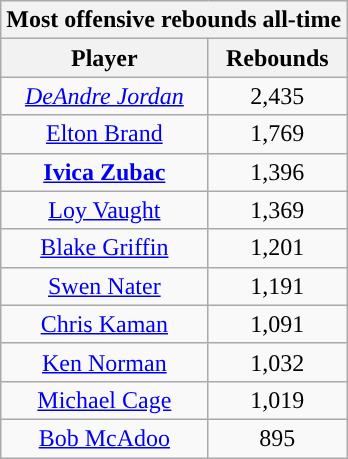<table class="wikitable sortable" style="text-align:center">
<tr>
<th colspan="2">Most offensive rebounds all-time</th>
</tr>
<tr>
<th>Player</th>
<th>Rebounds</th>
</tr>
<tr>
<td><em><a href='#'>DeAndre Jordan</a></em></td>
<td>2,435</td>
</tr>
<tr>
<td><a href='#'>Elton Brand</a></td>
<td>1,769</td>
</tr>
<tr>
<td><strong><a href='#'>Ivica Zubac</a></strong></td>
<td>1,396</td>
</tr>
<tr>
<td><a href='#'>Loy Vaught</a></td>
<td>1,369</td>
</tr>
<tr>
<td><a href='#'>Blake Griffin</a></td>
<td>1,201</td>
</tr>
<tr>
<td><a href='#'>Swen Nater</a></td>
<td>1,191</td>
</tr>
<tr>
<td><a href='#'>Chris Kaman</a></td>
<td>1,091</td>
</tr>
<tr>
<td><a href='#'>Ken Norman</a></td>
<td>1,032</td>
</tr>
<tr>
<td><a href='#'>Michael Cage</a></td>
<td>1,019</td>
</tr>
<tr>
<td><a href='#'>Bob McAdoo</a></td>
<td>895</td>
</tr>
</table>
